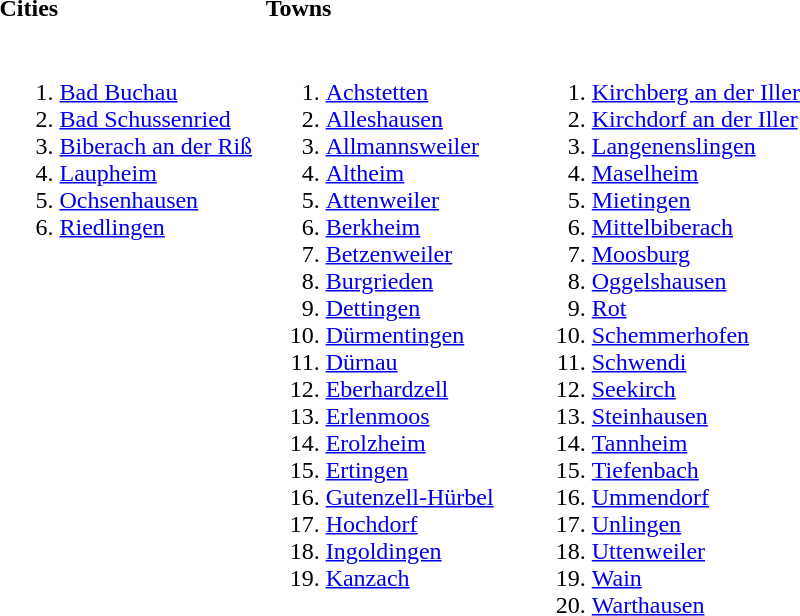<table>
<tr>
<th style="width:33%; text-align:left;">Cities</th>
<th style="width:33%; text-align:left;">Towns</th>
</tr>
<tr valign=top>
<td><br><ol><li><a href='#'>Bad Buchau</a></li><li><a href='#'>Bad Schussenried</a></li><li><a href='#'>Biberach an der Riß</a></li><li><a href='#'>Laupheim</a></li><li><a href='#'>Ochsenhausen</a></li><li><a href='#'>Riedlingen</a></li></ol></td>
<td><br><ol><li><a href='#'>Achstetten</a></li><li><a href='#'>Alleshausen</a></li><li><a href='#'>Allmannsweiler</a></li><li><a href='#'>Altheim</a></li><li><a href='#'>Attenweiler</a></li><li><a href='#'>Berkheim</a></li><li><a href='#'>Betzenweiler</a></li><li><a href='#'>Burgrieden</a></li><li><a href='#'>Dettingen</a></li><li><a href='#'>Dürmentingen</a></li><li><a href='#'>Dürnau</a></li><li><a href='#'>Eberhardzell</a></li><li><a href='#'>Erlenmoos</a></li><li><a href='#'>Erolzheim</a></li><li><a href='#'>Ertingen</a></li><li><a href='#'>Gutenzell-Hürbel</a></li><li><a href='#'>Hochdorf</a></li><li><a href='#'>Ingoldingen</a></li><li><a href='#'>Kanzach</a></li></ol></td>
<td><br><ol>
<li> <a href='#'>Kirchberg an der Iller</a>
<li> <a href='#'>Kirchdorf an der Iller</a>
<li> <a href='#'>Langenenslingen</a>
<li> <a href='#'>Maselheim</a>
<li> <a href='#'>Mietingen</a>
<li> <a href='#'>Mittelbiberach</a>
<li> <a href='#'>Moosburg</a>
<li> <a href='#'>Oggelshausen</a>
<li> <a href='#'>Rot</a>
<li> <a href='#'>Schemmerhofen</a>
<li> <a href='#'>Schwendi</a>
<li> <a href='#'>Seekirch</a>
<li> <a href='#'>Steinhausen</a>
<li> <a href='#'>Tannheim</a>
<li> <a href='#'>Tiefenbach</a>
<li> <a href='#'>Ummendorf</a>
<li> <a href='#'>Unlingen</a>
<li> <a href='#'>Uttenweiler</a>
<li> <a href='#'>Wain</a>
<li> <a href='#'>Warthausen</a>
</ol></td>
</tr>
</table>
